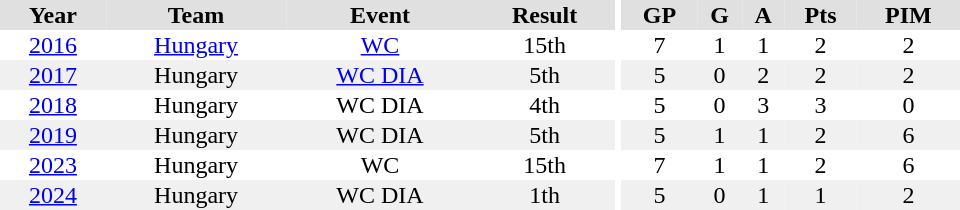<table border="0" cellpadding="1" cellspacing="0" ID="Table3" style="text-align:center; width:40em">
<tr ALIGN="center" bgcolor="#e0e0e0">
<th>Year</th>
<th>Team</th>
<th>Event</th>
<th>Result</th>
<th rowspan="99" bgcolor="#ffffff"></th>
<th>GP</th>
<th>G</th>
<th>A</th>
<th>Pts</th>
<th>PIM</th>
</tr>
<tr>
<td><a href='#'>2016</a></td>
<td><a href='#'>Hungary</a></td>
<td><a href='#'>WC</a></td>
<td>15th</td>
<td>7</td>
<td>1</td>
<td>1</td>
<td>2</td>
<td>2</td>
</tr>
<tr bgcolor="#f0f0f0">
<td><a href='#'>2017</a></td>
<td>Hungary</td>
<td><a href='#'>WC DIA</a></td>
<td>5th</td>
<td>5</td>
<td>0</td>
<td>2</td>
<td>2</td>
<td>2</td>
</tr>
<tr>
<td><a href='#'>2018</a></td>
<td>Hungary</td>
<td>WC DIA</td>
<td>4th</td>
<td>5</td>
<td>0</td>
<td>3</td>
<td>3</td>
<td>0</td>
</tr>
<tr bgcolor="#f0f0f0">
<td><a href='#'>2019</a></td>
<td>Hungary</td>
<td>WC DIA</td>
<td>5th</td>
<td>5</td>
<td>1</td>
<td>1</td>
<td>2</td>
<td>6</td>
</tr>
<tr>
<td><a href='#'>2023</a></td>
<td>Hungary</td>
<td>WC</td>
<td>15th</td>
<td>7</td>
<td>1</td>
<td>1</td>
<td>2</td>
<td>6</td>
</tr>
<tr bgcolor="#f0f0f0">
<td><a href='#'>2024</a></td>
<td>Hungary</td>
<td>WC DIA</td>
<td>1th</td>
<td>5</td>
<td>0</td>
<td>1</td>
<td>1</td>
<td>2</td>
</tr>
</table>
